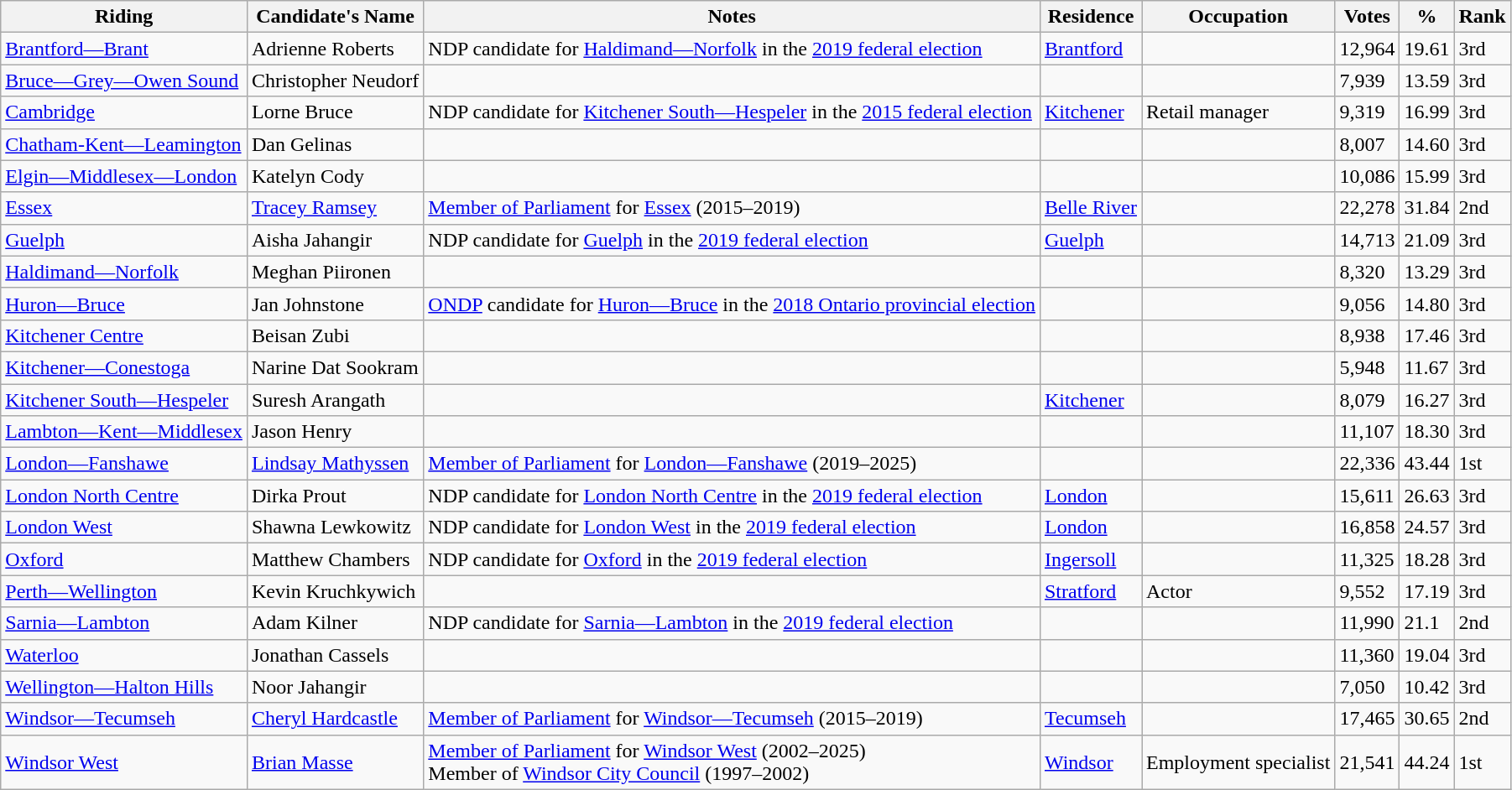<table class="wikitable sortable">
<tr>
<th>Riding<br></th>
<th>Candidate's Name</th>
<th>Notes</th>
<th>Residence</th>
<th>Occupation</th>
<th>Votes</th>
<th>%</th>
<th>Rank</th>
</tr>
<tr>
<td><a href='#'>Brantford—Brant</a></td>
<td>Adrienne Roberts</td>
<td>NDP candidate for <a href='#'>Haldimand—Norfolk</a> in the <a href='#'>2019 federal election</a></td>
<td><a href='#'>Brantford</a></td>
<td></td>
<td>12,964</td>
<td>19.61</td>
<td>3rd</td>
</tr>
<tr>
<td><a href='#'>Bruce—Grey—Owen Sound</a></td>
<td>Christopher Neudorf</td>
<td></td>
<td></td>
<td></td>
<td>7,939</td>
<td>13.59</td>
<td>3rd</td>
</tr>
<tr>
<td><a href='#'>Cambridge</a></td>
<td>Lorne Bruce</td>
<td>NDP candidate for <a href='#'>Kitchener South—Hespeler</a> in the <a href='#'>2015 federal election</a></td>
<td><a href='#'>Kitchener</a></td>
<td>Retail manager</td>
<td>9,319</td>
<td>16.99</td>
<td>3rd</td>
</tr>
<tr>
<td><a href='#'>Chatham-Kent—Leamington</a></td>
<td>Dan Gelinas</td>
<td></td>
<td></td>
<td></td>
<td>8,007</td>
<td>14.60</td>
<td>3rd</td>
</tr>
<tr>
<td><a href='#'>Elgin—Middlesex—London</a></td>
<td>Katelyn Cody</td>
<td></td>
<td></td>
<td></td>
<td>10,086</td>
<td>15.99</td>
<td>3rd</td>
</tr>
<tr>
<td><a href='#'>Essex</a></td>
<td><a href='#'>Tracey Ramsey</a></td>
<td><a href='#'>Member of Parliament</a> for <a href='#'>Essex</a> (2015–2019)</td>
<td><a href='#'>Belle River</a></td>
<td></td>
<td>22,278</td>
<td>31.84</td>
<td>2nd</td>
</tr>
<tr>
<td><a href='#'>Guelph</a></td>
<td>Aisha Jahangir</td>
<td>NDP candidate for <a href='#'>Guelph</a> in the <a href='#'>2019 federal election</a></td>
<td><a href='#'>Guelph</a></td>
<td></td>
<td>14,713</td>
<td>21.09</td>
<td>3rd</td>
</tr>
<tr>
<td><a href='#'>Haldimand—Norfolk</a></td>
<td>Meghan Piironen</td>
<td></td>
<td></td>
<td></td>
<td>8,320</td>
<td>13.29</td>
<td>3rd</td>
</tr>
<tr>
<td><a href='#'>Huron—Bruce</a></td>
<td>Jan Johnstone</td>
<td><a href='#'>ONDP</a> candidate for <a href='#'>Huron—Bruce</a> in the <a href='#'>2018 Ontario provincial election</a></td>
<td></td>
<td></td>
<td>9,056</td>
<td>14.80</td>
<td>3rd</td>
</tr>
<tr>
<td><a href='#'>Kitchener Centre</a></td>
<td>Beisan Zubi</td>
<td></td>
<td></td>
<td></td>
<td>8,938</td>
<td>17.46</td>
<td>3rd</td>
</tr>
<tr>
<td><a href='#'>Kitchener—Conestoga</a></td>
<td>Narine Dat Sookram</td>
<td></td>
<td></td>
<td></td>
<td>5,948</td>
<td>11.67</td>
<td>3rd</td>
</tr>
<tr>
<td><a href='#'>Kitchener South—Hespeler</a></td>
<td>Suresh Arangath</td>
<td></td>
<td><a href='#'>Kitchener</a></td>
<td></td>
<td>8,079</td>
<td>16.27</td>
<td>3rd</td>
</tr>
<tr>
<td><a href='#'>Lambton—Kent—Middlesex</a></td>
<td>Jason Henry</td>
<td></td>
<td></td>
<td></td>
<td>11,107</td>
<td>18.30</td>
<td>3rd</td>
</tr>
<tr>
<td><a href='#'>London—Fanshawe</a></td>
<td><a href='#'>Lindsay Mathyssen</a></td>
<td><a href='#'>Member of Parliament</a> for <a href='#'>London—Fanshawe</a> (2019–2025)</td>
<td></td>
<td></td>
<td>22,336</td>
<td>43.44</td>
<td>1st</td>
</tr>
<tr>
<td><a href='#'>London North Centre</a></td>
<td>Dirka Prout</td>
<td>NDP candidate for <a href='#'>London North Centre</a> in the <a href='#'>2019 federal election</a></td>
<td><a href='#'>London</a></td>
<td></td>
<td>15,611</td>
<td>26.63</td>
<td>3rd</td>
</tr>
<tr>
<td><a href='#'>London West</a></td>
<td>Shawna Lewkowitz</td>
<td>NDP candidate for <a href='#'>London West</a> in the <a href='#'>2019 federal election</a></td>
<td><a href='#'>London</a></td>
<td></td>
<td>16,858</td>
<td>24.57</td>
<td>3rd</td>
</tr>
<tr>
<td><a href='#'>Oxford</a></td>
<td>Matthew Chambers</td>
<td>NDP candidate for <a href='#'>Oxford</a> in the <a href='#'>2019 federal election</a></td>
<td><a href='#'>Ingersoll</a></td>
<td></td>
<td>11,325</td>
<td>18.28</td>
<td>3rd</td>
</tr>
<tr>
<td><a href='#'>Perth—Wellington</a></td>
<td>Kevin Kruchkywich</td>
<td></td>
<td><a href='#'>Stratford</a></td>
<td>Actor</td>
<td>9,552</td>
<td>17.19</td>
<td>3rd</td>
</tr>
<tr>
<td><a href='#'>Sarnia—Lambton</a></td>
<td>Adam Kilner</td>
<td>NDP candidate for <a href='#'>Sarnia—Lambton</a> in the <a href='#'>2019 federal election</a></td>
<td></td>
<td></td>
<td>11,990</td>
<td>21.1</td>
<td>2nd</td>
</tr>
<tr>
<td><a href='#'>Waterloo</a></td>
<td>Jonathan Cassels</td>
<td></td>
<td></td>
<td></td>
<td>11,360</td>
<td>19.04</td>
<td>3rd</td>
</tr>
<tr>
<td><a href='#'>Wellington—Halton Hills</a></td>
<td>Noor Jahangir</td>
<td></td>
<td></td>
<td></td>
<td>7,050</td>
<td>10.42</td>
<td>3rd</td>
</tr>
<tr>
<td><a href='#'>Windsor—Tecumseh</a></td>
<td><a href='#'>Cheryl Hardcastle</a></td>
<td><a href='#'>Member of Parliament</a> for <a href='#'>Windsor—Tecumseh</a> (2015–2019)</td>
<td><a href='#'>Tecumseh</a></td>
<td></td>
<td>17,465</td>
<td>30.65</td>
<td>2nd</td>
</tr>
<tr>
<td><a href='#'>Windsor West</a></td>
<td><a href='#'>Brian Masse</a></td>
<td><a href='#'>Member of Parliament</a> for <a href='#'>Windsor West</a> (2002–2025) <br> Member of <a href='#'>Windsor City Council</a> (1997–2002)</td>
<td><a href='#'>Windsor</a></td>
<td>Employment specialist</td>
<td>21,541</td>
<td>44.24</td>
<td>1st</td>
</tr>
</table>
